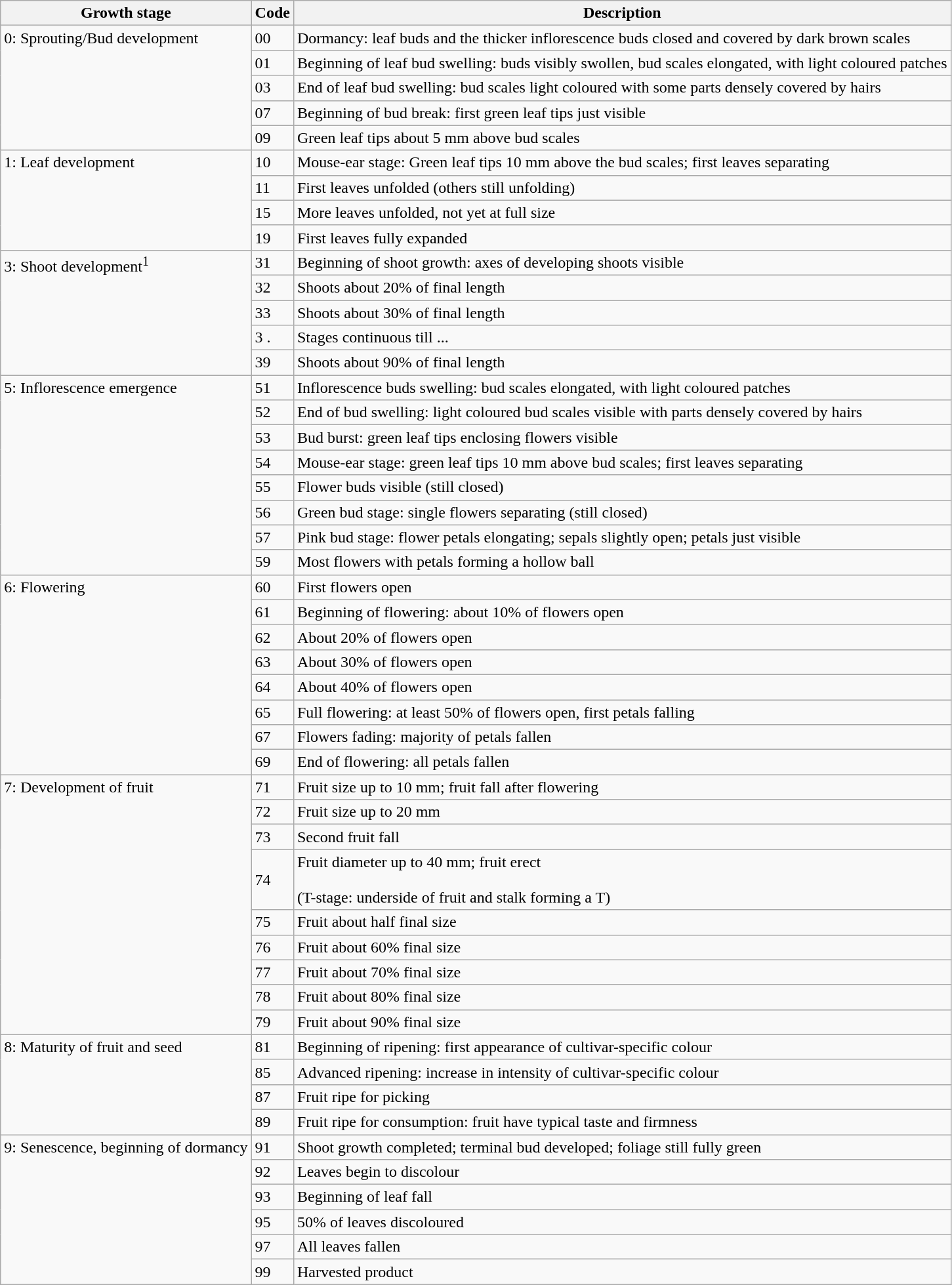<table class="wikitable" style="clear">
<tr>
<th>Growth stage</th>
<th>Code</th>
<th>Description</th>
</tr>
<tr>
<td rowspan="5" style="vertical-align:top">0: Sprouting/Bud development</td>
<td>00</td>
<td>Dormancy: leaf buds and the thicker inflorescence buds closed and covered by dark brown scales</td>
</tr>
<tr>
<td>01</td>
<td>Beginning of leaf bud swelling: buds visibly swollen, bud scales elongated, with light coloured patches</td>
</tr>
<tr>
<td>03</td>
<td>End of leaf bud swelling: bud scales light coloured with some parts densely covered by hairs</td>
</tr>
<tr>
<td>07</td>
<td>Beginning of bud break: first green leaf tips just visible</td>
</tr>
<tr>
<td>09</td>
<td>Green leaf tips about 5 mm above bud scales</td>
</tr>
<tr>
<td rowspan="4" style="vertical-align:top">1: Leaf development</td>
<td>10</td>
<td>Mouse-ear stage: Green leaf tips 10 mm above the bud scales; first leaves separating</td>
</tr>
<tr>
<td>11</td>
<td>First leaves unfolded (others still unfolding)</td>
</tr>
<tr>
<td>15</td>
<td>More leaves unfolded, not yet at full size</td>
</tr>
<tr>
<td>19</td>
<td>First leaves fully expanded</td>
</tr>
<tr>
<td rowspan="5" style="vertical-align:top">3: Shoot development<sup>1</sup></td>
<td>31</td>
<td>Beginning of shoot growth: axes of developing shoots visible</td>
</tr>
<tr>
<td>32</td>
<td>Shoots about 20% of final length</td>
</tr>
<tr>
<td>33</td>
<td>Shoots about 30% of final length</td>
</tr>
<tr>
<td>3 .</td>
<td>Stages continuous till ...</td>
</tr>
<tr>
<td>39</td>
<td>Shoots about 90% of final length</td>
</tr>
<tr>
<td rowspan="8" style="vertical-align:top">5: Inflorescence emergence</td>
<td>51</td>
<td>Inflorescence buds swelling: bud scales elongated, with light coloured patches</td>
</tr>
<tr>
<td>52</td>
<td>End of bud swelling: light coloured bud scales visible with parts densely covered by hairs</td>
</tr>
<tr>
<td>53</td>
<td>Bud burst: green leaf tips enclosing flowers visible</td>
</tr>
<tr>
<td>54</td>
<td>Mouse-ear stage: green leaf tips 10 mm above bud scales; first leaves separating</td>
</tr>
<tr>
<td>55</td>
<td>Flower buds visible (still closed)</td>
</tr>
<tr>
<td>56</td>
<td>Green bud stage: single flowers separating (still closed)</td>
</tr>
<tr>
<td>57</td>
<td>Pink bud stage: flower petals elongating; sepals slightly open; petals just visible</td>
</tr>
<tr>
<td>59</td>
<td>Most flowers with petals forming a hollow ball</td>
</tr>
<tr>
<td rowspan="8" style="vertical-align:top">6: Flowering</td>
<td>60</td>
<td>First flowers open</td>
</tr>
<tr>
<td>61</td>
<td>Beginning of flowering: about 10% of flowers open</td>
</tr>
<tr>
<td>62</td>
<td>About 20% of flowers open</td>
</tr>
<tr>
<td>63</td>
<td>About 30% of flowers open</td>
</tr>
<tr>
<td>64</td>
<td>About 40% of flowers open</td>
</tr>
<tr>
<td>65</td>
<td>Full flowering: at least 50% of flowers open, first petals falling</td>
</tr>
<tr>
<td>67</td>
<td>Flowers fading: majority of petals fallen</td>
</tr>
<tr>
<td>69</td>
<td>End of flowering: all petals fallen</td>
</tr>
<tr>
<td rowspan="9" style="vertical-align:top">7: Development of fruit</td>
<td>71</td>
<td>Fruit size up to 10 mm; fruit fall after flowering</td>
</tr>
<tr>
<td>72</td>
<td>Fruit size up to 20 mm</td>
</tr>
<tr>
<td>73</td>
<td>Second fruit fall</td>
</tr>
<tr>
<td>74</td>
<td>Fruit diameter up to 40 mm; fruit erect<br><br>(T-stage: underside of fruit and stalk forming a T)</td>
</tr>
<tr>
<td>75</td>
<td>Fruit about half final size</td>
</tr>
<tr>
<td>76</td>
<td>Fruit about 60% final size</td>
</tr>
<tr>
<td>77</td>
<td>Fruit about 70% final size</td>
</tr>
<tr>
<td>78</td>
<td>Fruit about 80% final size</td>
</tr>
<tr>
<td>79</td>
<td>Fruit about 90% final size</td>
</tr>
<tr>
<td rowspan="4" style="vertical-align:top">8: Maturity of fruit and seed</td>
<td>81</td>
<td>Beginning of ripening: first appearance of cultivar-specific colour</td>
</tr>
<tr>
<td>85</td>
<td>Advanced ripening: increase in intensity of cultivar-specific colour</td>
</tr>
<tr>
<td>87</td>
<td>Fruit ripe for picking</td>
</tr>
<tr>
<td>89</td>
<td>Fruit ripe for consumption: fruit have typical taste and firmness</td>
</tr>
<tr>
<td rowspan="6" style="vertical-align:top">9: Senescence, beginning of dormancy</td>
<td>91</td>
<td>Shoot growth completed; terminal bud developed; foliage still fully green</td>
</tr>
<tr>
<td>92</td>
<td>Leaves begin to discolour</td>
</tr>
<tr>
<td>93</td>
<td>Beginning of leaf fall</td>
</tr>
<tr>
<td>95</td>
<td>50% of leaves discoloured</td>
</tr>
<tr>
<td>97</td>
<td>All leaves fallen</td>
</tr>
<tr>
<td>99</td>
<td>Harvested product</td>
</tr>
</table>
